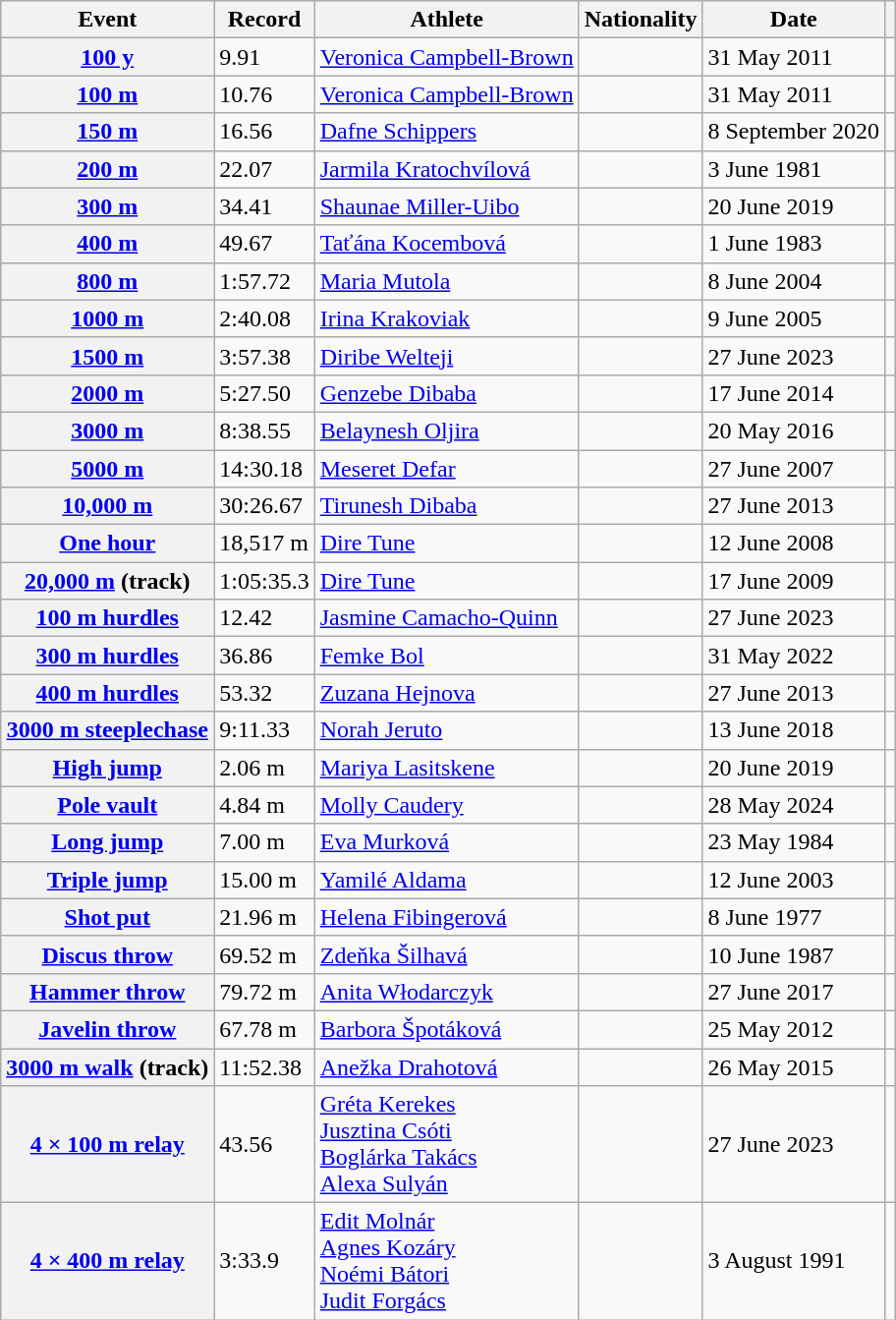<table class="wikitable sticky-header plainrowheaders">
<tr>
<th scope="col">Event</th>
<th scope="col">Record</th>
<th scope="col">Athlete</th>
<th scope="col">Nationality</th>
<th scope="col">Date</th>
<th scope="col"></th>
</tr>
<tr>
<th scope="row"><a href='#'>100 y</a></th>
<td>9.91 </td>
<td><a href='#'>Veronica Campbell-Brown</a></td>
<td></td>
<td>31 May 2011</td>
<td></td>
</tr>
<tr>
<th scope="row"><a href='#'>100 m</a></th>
<td>10.76 </td>
<td><a href='#'>Veronica Campbell-Brown</a></td>
<td></td>
<td>31 May 2011</td>
<td></td>
</tr>
<tr>
<th scope="row"><a href='#'>150 m</a></th>
<td>16.56 </td>
<td><a href='#'>Dafne Schippers</a></td>
<td></td>
<td>8 September 2020</td>
<td></td>
</tr>
<tr>
<th scope="row"><a href='#'>200 m</a></th>
<td>22.07 </td>
<td><a href='#'>Jarmila Kratochvílová</a></td>
<td></td>
<td>3 June 1981</td>
<td></td>
</tr>
<tr>
<th scope="row"><a href='#'>300 m</a></th>
<td>34.41</td>
<td><a href='#'>Shaunae Miller-Uibo</a></td>
<td></td>
<td>20 June 2019</td>
<td></td>
</tr>
<tr>
<th scope="row"><a href='#'>400 m</a></th>
<td>49.67</td>
<td><a href='#'>Taťána Kocembová</a></td>
<td></td>
<td>1 June 1983</td>
<td></td>
</tr>
<tr>
<th scope="row"><a href='#'>800 m</a></th>
<td>1:57.72</td>
<td><a href='#'>Maria Mutola</a></td>
<td></td>
<td>8 June 2004</td>
<td></td>
</tr>
<tr>
<th scope="row"><a href='#'>1000 m</a></th>
<td>2:40.08</td>
<td><a href='#'>Irina Krakoviak</a></td>
<td></td>
<td>9 June 2005</td>
<td></td>
</tr>
<tr>
<th scope="row"><a href='#'>1500 m</a></th>
<td>3:57.38</td>
<td><a href='#'>Diribe Welteji</a></td>
<td></td>
<td>27 June 2023</td>
<td></td>
</tr>
<tr>
<th scope="row"><a href='#'>2000 m</a></th>
<td>5:27.50</td>
<td><a href='#'>Genzebe Dibaba</a></td>
<td></td>
<td>17 June 2014</td>
<td></td>
</tr>
<tr>
<th scope="row"><a href='#'>3000 m</a></th>
<td>8:38.55</td>
<td><a href='#'>Belaynesh Oljira</a></td>
<td></td>
<td>20 May 2016</td>
<td></td>
</tr>
<tr>
<th scope="row"><a href='#'>5000 m</a></th>
<td>14:30.18</td>
<td><a href='#'>Meseret Defar</a></td>
<td></td>
<td>27 June 2007</td>
<td></td>
</tr>
<tr>
<th scope="row"><a href='#'>10,000 m</a></th>
<td>30:26.67</td>
<td><a href='#'>Tirunesh Dibaba</a></td>
<td></td>
<td>27 June 2013</td>
<td></td>
</tr>
<tr>
<th scope="row"><a href='#'>One hour</a></th>
<td>18,517 m</td>
<td><a href='#'>Dire Tune</a></td>
<td></td>
<td>12 June 2008</td>
<td></td>
</tr>
<tr>
<th scope="row"><a href='#'>20,000 m</a> (track)</th>
<td>1:05:35.3</td>
<td><a href='#'>Dire Tune</a></td>
<td></td>
<td>17 June 2009</td>
<td></td>
</tr>
<tr>
<th scope="row"><a href='#'>100 m hurdles</a></th>
<td>12.42 </td>
<td><a href='#'>Jasmine Camacho-Quinn</a></td>
<td></td>
<td>27 June 2023</td>
<td></td>
</tr>
<tr>
<th scope="row"><a href='#'>300 m hurdles</a></th>
<td>36.86</td>
<td><a href='#'>Femke Bol</a></td>
<td></td>
<td>31 May 2022</td>
<td></td>
</tr>
<tr>
<th scope="row"><a href='#'>400 m hurdles</a></th>
<td>53.32</td>
<td><a href='#'>Zuzana Hejnova</a></td>
<td></td>
<td>27 June 2013</td>
<td></td>
</tr>
<tr>
<th scope="row"><a href='#'>3000 m steeplechase</a></th>
<td>9:11.33</td>
<td><a href='#'>Norah Jeruto</a></td>
<td></td>
<td>13 June 2018</td>
<td></td>
</tr>
<tr>
<th scope="row"><a href='#'>High jump</a></th>
<td>2.06 m</td>
<td><a href='#'>Mariya Lasitskene</a></td>
<td></td>
<td>20 June 2019</td>
<td></td>
</tr>
<tr>
<th scope="row"><a href='#'>Pole vault</a></th>
<td>4.84 m</td>
<td><a href='#'>Molly Caudery</a></td>
<td></td>
<td>28 May 2024</td>
<td></td>
</tr>
<tr>
<th scope="row"><a href='#'>Long jump</a></th>
<td>7.00 m </td>
<td><a href='#'>Eva Murková</a></td>
<td></td>
<td>23 May 1984</td>
<td></td>
</tr>
<tr>
<th scope="row"><a href='#'>Triple jump</a></th>
<td>15.00 m </td>
<td><a href='#'>Yamilé Aldama</a></td>
<td></td>
<td>12 June 2003</td>
<td></td>
</tr>
<tr>
<th scope="row"><a href='#'>Shot put</a></th>
<td>21.96 m</td>
<td><a href='#'>Helena Fibingerová</a></td>
<td></td>
<td>8 June 1977</td>
<td></td>
</tr>
<tr>
<th scope="row"><a href='#'>Discus throw</a></th>
<td>69.52 m</td>
<td><a href='#'>Zdeňka Šilhavá</a></td>
<td></td>
<td>10 June 1987</td>
<td></td>
</tr>
<tr>
<th scope="row"><a href='#'>Hammer throw</a></th>
<td>79.72 m</td>
<td><a href='#'>Anita Włodarczyk</a></td>
<td></td>
<td>27 June 2017</td>
<td></td>
</tr>
<tr>
<th scope="row"><a href='#'>Javelin throw</a></th>
<td>67.78 m</td>
<td><a href='#'>Barbora Špotáková</a></td>
<td></td>
<td>25 May 2012</td>
<td></td>
</tr>
<tr>
<th scope="row"><a href='#'>3000 m walk</a> (track)</th>
<td>11:52.38</td>
<td><a href='#'>Anežka Drahotová</a></td>
<td></td>
<td>26 May 2015</td>
<td></td>
</tr>
<tr>
<th scope="row"><a href='#'>4 × 100 m relay</a></th>
<td>43.56</td>
<td><a href='#'>Gréta Kerekes</a><br><a href='#'>Jusztina Csóti</a><br><a href='#'>Boglárka Takács</a><br><a href='#'>Alexa Sulyán</a></td>
<td></td>
<td>27 June 2023</td>
<td></td>
</tr>
<tr>
<th scope="row"><a href='#'>4 × 400 m relay</a></th>
<td>3:33.9</td>
<td><a href='#'>Edit Molnár</a><br><a href='#'>Agnes Kozáry</a><br><a href='#'>Noémi Bátori</a><br><a href='#'>Judit Forgács</a></td>
<td></td>
<td>3 August 1991</td>
<td></td>
</tr>
</table>
